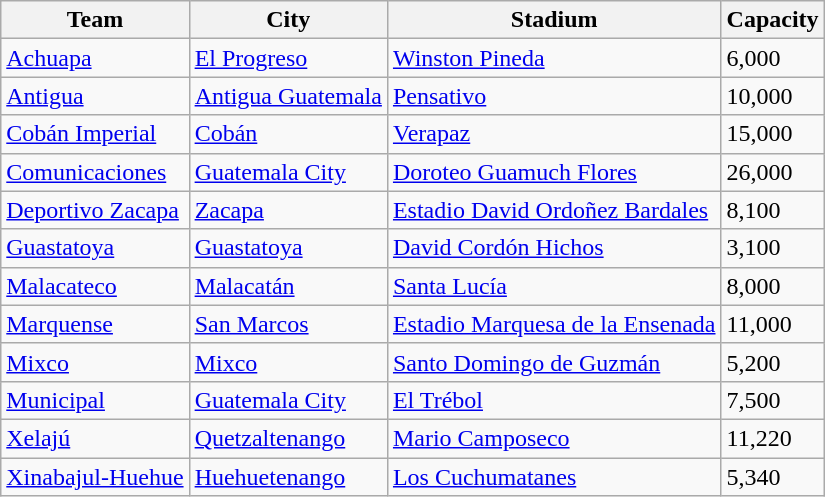<table class="wikitable sortable" style="text-align: left;">
<tr>
<th>Team</th>
<th>City</th>
<th>Stadium</th>
<th>Capacity</th>
</tr>
<tr>
<td><a href='#'>Achuapa</a></td>
<td><a href='#'>El Progreso</a></td>
<td><a href='#'>Winston Pineda</a></td>
<td>6,000</td>
</tr>
<tr>
<td><a href='#'>Antigua</a></td>
<td><a href='#'>Antigua Guatemala</a></td>
<td><a href='#'>Pensativo</a></td>
<td>10,000</td>
</tr>
<tr>
<td><a href='#'>Cobán Imperial</a></td>
<td><a href='#'>Cobán</a></td>
<td><a href='#'>Verapaz</a></td>
<td>15,000</td>
</tr>
<tr>
<td><a href='#'>Comunicaciones</a></td>
<td><a href='#'>Guatemala City</a></td>
<td><a href='#'>Doroteo Guamuch Flores</a></td>
<td>26,000</td>
</tr>
<tr>
<td><a href='#'>Deportivo Zacapa</a></td>
<td><a href='#'>Zacapa</a></td>
<td><a href='#'>Estadio David Ordoñez Bardales</a></td>
<td>8,100</td>
</tr>
<tr>
<td><a href='#'>Guastatoya</a></td>
<td><a href='#'>Guastatoya</a></td>
<td><a href='#'>David Cordón Hichos</a></td>
<td>3,100</td>
</tr>
<tr>
<td><a href='#'>Malacateco</a></td>
<td><a href='#'>Malacatán</a></td>
<td><a href='#'>Santa Lucía</a></td>
<td>8,000</td>
</tr>
<tr>
<td><a href='#'>Marquense</a></td>
<td><a href='#'>San Marcos</a></td>
<td><a href='#'>Estadio Marquesa de la Ensenada</a></td>
<td>11,000</td>
</tr>
<tr>
<td><a href='#'>Mixco</a></td>
<td><a href='#'>Mixco</a></td>
<td><a href='#'>Santo Domingo de Guzmán</a></td>
<td>5,200</td>
</tr>
<tr>
<td><a href='#'>Municipal</a></td>
<td><a href='#'>Guatemala City</a></td>
<td><a href='#'>El Trébol</a></td>
<td>7,500</td>
</tr>
<tr>
<td><a href='#'>Xelajú</a></td>
<td><a href='#'>Quetzaltenango</a></td>
<td><a href='#'>Mario Camposeco</a></td>
<td>11,220</td>
</tr>
<tr>
<td><a href='#'>Xinabajul-Huehue</a></td>
<td><a href='#'>Huehuetenango</a></td>
<td><a href='#'>Los Cuchumatanes</a></td>
<td>5,340</td>
</tr>
</table>
